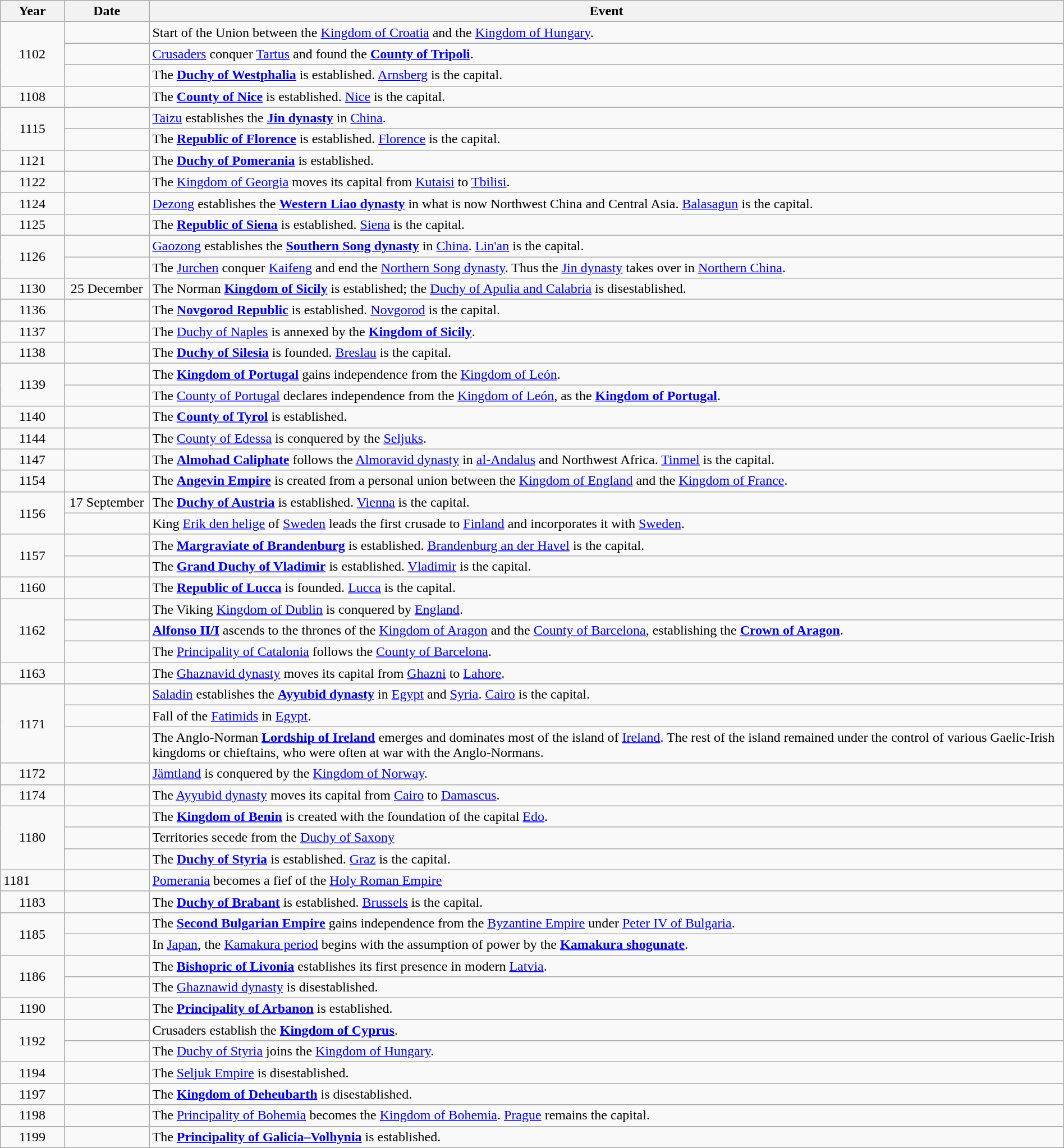<table class=wikitable style="width:100%;">
<tr>
<th style="width:6%">Year</th>
<th style="width:8%">Date</th>
<th style="width:86%">Event</th>
</tr>
<tr>
<td rowspan=3 align=center>1102</td>
<td></td>
<td>Start of the Union between the <a href='#'>Kingdom of Croatia</a> and the <a href='#'>Kingdom of Hungary</a>.</td>
</tr>
<tr>
<td></td>
<td><a href='#'>Crusaders</a> conquer <a href='#'>Tartus</a> and found the <strong><a href='#'>County of Tripoli</a></strong>.</td>
</tr>
<tr>
<td></td>
<td>The <strong><a href='#'>Duchy of Westphalia</a></strong> is established. <a href='#'>Arnsberg</a> is the capital.</td>
</tr>
<tr>
<td align=center>1108</td>
<td></td>
<td>The <strong><a href='#'>County of Nice</a></strong> is established. <a href='#'>Nice</a> is the capital.</td>
</tr>
<tr>
<td rowspan=2 align=center>1115</td>
<td></td>
<td><a href='#'>Taizu</a> establishes the <strong><a href='#'>Jin dynasty</a></strong> in <a href='#'>China</a>.</td>
</tr>
<tr>
<td></td>
<td>The <strong><a href='#'>Republic of Florence</a></strong> is established. <a href='#'>Florence</a> is the capital.</td>
</tr>
<tr>
<td align=center>1121</td>
<td></td>
<td>The <strong><a href='#'>Duchy of Pomerania</a></strong> is established.</td>
</tr>
<tr>
<td align=center>1122</td>
<td></td>
<td>The <a href='#'>Kingdom of Georgia</a> moves its capital from <a href='#'>Kutaisi</a> to <a href='#'>Tbilisi</a>.</td>
</tr>
<tr>
<td align=center>1124</td>
<td></td>
<td><a href='#'>Dezong</a> establishes the <strong><a href='#'>Western Liao dynasty</a></strong> in what is now Northwest China and Central Asia. <a href='#'>Balasagun</a> is the capital.</td>
</tr>
<tr>
<td align=center>1125</td>
<td></td>
<td>The <strong><a href='#'>Republic of Siena</a></strong> is established. <a href='#'>Siena</a> is the capital.</td>
</tr>
<tr>
<td rowspan=2 align=center>1126</td>
<td></td>
<td><a href='#'>Gaozong</a> establishes the <strong><a href='#'>Southern Song dynasty</a></strong> in <a href='#'>China</a>. <a href='#'>Lin'an</a> is the capital.</td>
</tr>
<tr>
<td></td>
<td>The <a href='#'>Jurchen</a> conquer <a href='#'>Kaifeng</a> and end the <a href='#'>Northern Song dynasty</a>. Thus the <a href='#'>Jin dynasty</a> takes over in <a href='#'>Northern China</a>.</td>
</tr>
<tr>
<td align=center>1130</td>
<td align=center>25 December</td>
<td>The Norman <strong><a href='#'>Kingdom of Sicily</a></strong> is established; the <a href='#'>Duchy of Apulia and Calabria</a> is disestablished.</td>
</tr>
<tr>
<td align=center>1136</td>
<td></td>
<td>The <strong><a href='#'>Novgorod Republic</a></strong> is established. <a href='#'>Novgorod</a> is the capital.</td>
</tr>
<tr>
<td align=center>1137</td>
<td></td>
<td>The <a href='#'>Duchy of Naples</a> is annexed by the <strong><a href='#'>Kingdom of Sicily</a></strong>.</td>
</tr>
<tr>
<td align=center>1138</td>
<td></td>
<td>The <strong><a href='#'>Duchy of Silesia</a></strong> is founded. <a href='#'>Breslau</a> is the capital.</td>
</tr>
<tr>
<td rowspan=2 align=center>1139</td>
<td></td>
<td>The <strong><a href='#'>Kingdom of Portugal</a></strong> gains independence from the <a href='#'>Kingdom of León</a>.</td>
</tr>
<tr>
<td></td>
<td>The <a href='#'>County of Portugal</a> declares independence from the <a href='#'>Kingdom of León</a>, as the <strong><a href='#'>Kingdom of Portugal</a></strong>.</td>
</tr>
<tr>
<td align=center>1140</td>
<td></td>
<td>The <strong><a href='#'>County of Tyrol</a></strong> is established.</td>
</tr>
<tr>
<td align=center>1144</td>
<td></td>
<td>The <a href='#'>County of Edessa</a> is conquered by the <a href='#'>Seljuks</a>.</td>
</tr>
<tr>
<td align=center>1147</td>
<td></td>
<td>The <strong><a href='#'>Almohad Caliphate</a></strong> follows the <a href='#'>Almoravid dynasty</a> in <a href='#'>al-Andalus</a> and Northwest Africa. <a href='#'>Tinmel</a> is the capital.</td>
</tr>
<tr>
<td align=center>1154</td>
<td></td>
<td>The <strong><a href='#'>Angevin Empire</a></strong> is created from a personal union between the <a href='#'>Kingdom of England</a> and the <a href='#'>Kingdom of France</a>.</td>
</tr>
<tr>
<td rowspan=2 align=center>1156</td>
<td align=center>17 September</td>
<td>The <strong><a href='#'>Duchy of Austria</a></strong> is established. <a href='#'>Vienna</a> is the capital.</td>
</tr>
<tr>
<td></td>
<td>King <a href='#'>Erik den helige</a> of <a href='#'>Sweden</a> leads the first crusade to <a href='#'>Finland</a> and incorporates it with <a href='#'>Sweden</a>.</td>
</tr>
<tr>
<td rowspan=2 align=center>1157</td>
<td></td>
<td>The <strong><a href='#'>Margraviate of Brandenburg</a></strong> is established. <a href='#'>Brandenburg an der Havel</a> is the capital.</td>
</tr>
<tr>
<td></td>
<td>The <strong><a href='#'>Grand Duchy of Vladimir</a></strong> is established. <a href='#'>Vladimir</a> is the capital.</td>
</tr>
<tr>
<td align=center>1160</td>
<td></td>
<td>The <strong><a href='#'>Republic of Lucca</a></strong> is founded. <a href='#'>Lucca</a> is the capital.</td>
</tr>
<tr>
<td rowspan=3 align=center>1162</td>
<td></td>
<td>The Viking <a href='#'>Kingdom of Dublin</a> is conquered by <a href='#'>England</a>.</td>
</tr>
<tr>
<td></td>
<td><strong><a href='#'>Alfonso II/I</a></strong> ascends to the thrones of the <a href='#'>Kingdom of Aragon</a> and the <a href='#'>County of Barcelona</a>, establishing the <strong><a href='#'>Crown of Aragon</a></strong>.</td>
</tr>
<tr>
<td></td>
<td>The <a href='#'>Principality of Catalonia</a> follows the <a href='#'>County of Barcelona</a>.</td>
</tr>
<tr>
<td align=center>1163</td>
<td></td>
<td>The <a href='#'>Ghaznavid dynasty</a> moves its capital from <a href='#'>Ghazni</a> to <a href='#'>Lahore</a>.</td>
</tr>
<tr>
<td rowspan=3 align=center>1171</td>
<td></td>
<td><a href='#'>Saladin</a> establishes the <strong><a href='#'>Ayyubid dynasty</a></strong> in <a href='#'>Egypt</a> and <a href='#'>Syria</a>. <a href='#'>Cairo</a> is the capital.</td>
</tr>
<tr>
<td></td>
<td>Fall of the <a href='#'>Fatimids</a> in <a href='#'>Egypt</a>.</td>
</tr>
<tr>
<td></td>
<td>The Anglo-Norman <strong><a href='#'>Lordship of Ireland</a></strong> emerges and dominates most of the island of <a href='#'>Ireland</a>. The rest of the island remained under the control of various Gaelic-Irish kingdoms or chieftains, who were often at war with the Anglo-Normans.</td>
</tr>
<tr>
<td align=center>1172</td>
<td></td>
<td><a href='#'>Jämtland</a> is conquered by the <a href='#'>Kingdom of Norway</a>.</td>
</tr>
<tr>
<td align=center>1174</td>
<td></td>
<td>The <a href='#'>Ayyubid dynasty</a> moves its capital from <a href='#'>Cairo</a> to <a href='#'>Damascus</a>.</td>
</tr>
<tr>
<td rowspan="3" align="center">1180</td>
<td></td>
<td>The <strong><a href='#'>Kingdom of Benin</a></strong> is created with the foundation of the capital <a href='#'>Edo</a>.</td>
</tr>
<tr>
<td></td>
<td>Territories secede from the <a href='#'>Duchy of Saxony</a></td>
</tr>
<tr>
<td></td>
<td>The <strong><a href='#'>Duchy of Styria</a></strong> is established. <a href='#'>Graz</a> is the capital.</td>
</tr>
<tr>
<td>1181</td>
<td></td>
<td><a href='#'>Pomerania</a> becomes a fief of the <a href='#'>Holy Roman Empire</a></td>
</tr>
<tr>
<td align=center>1183</td>
<td></td>
<td>The <strong><a href='#'>Duchy of Brabant</a></strong> is established. <a href='#'>Brussels</a> is the capital.</td>
</tr>
<tr>
<td rowspan=2 align=center>1185</td>
<td></td>
<td>The <strong><a href='#'>Second Bulgarian Empire</a></strong> gains independence from the <a href='#'>Byzantine Empire</a> under <a href='#'>Peter IV of Bulgaria</a>.</td>
</tr>
<tr>
<td></td>
<td>In <a href='#'>Japan</a>, the <a href='#'>Kamakura period</a> begins with the assumption of power by the <strong><a href='#'>Kamakura shogunate</a></strong>.</td>
</tr>
<tr>
<td rowspan=2 align=center>1186</td>
<td></td>
<td>The <strong><a href='#'>Bishopric of Livonia</a></strong> establishes its first presence in modern <a href='#'>Latvia</a>.</td>
</tr>
<tr>
<td></td>
<td>The <a href='#'>Ghaznawid dynasty</a> is disestablished.</td>
</tr>
<tr>
<td align=center>1190</td>
<td></td>
<td>The <strong><a href='#'>Principality of Arbanon</a></strong> is established.</td>
</tr>
<tr>
<td rowspan=2 align=center>1192</td>
<td></td>
<td>Crusaders establish the <strong><a href='#'>Kingdom of Cyprus</a></strong>.</td>
</tr>
<tr>
<td></td>
<td>The <a href='#'>Duchy of Styria</a> joins the <a href='#'>Kingdom of Hungary</a>.</td>
</tr>
<tr>
<td align=center>1194</td>
<td></td>
<td>The <a href='#'>Seljuk Empire</a> is disestablished.</td>
</tr>
<tr>
<td align=center>1197</td>
<td></td>
<td>The <strong><a href='#'>Kingdom of Deheubarth</a></strong> is disestablished.</td>
</tr>
<tr>
<td align=center>1198</td>
<td></td>
<td>The <a href='#'>Principality of Bohemia</a> becomes the <a href='#'>Kingdom of Bohemia</a>. <a href='#'>Prague</a> remains the capital.</td>
</tr>
<tr>
<td align=center>1199</td>
<td></td>
<td>The <strong><a href='#'>Principality of Galicia–Volhynia</a></strong> is established.</td>
</tr>
</table>
